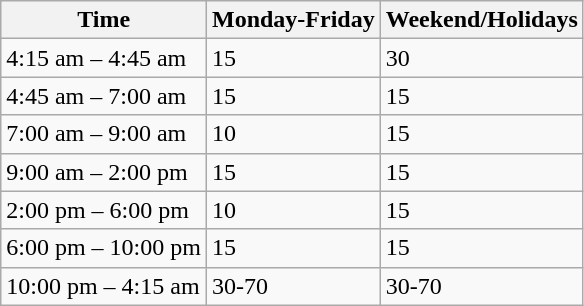<table class="wikitable">
<tr>
<th>Time</th>
<th>Monday-Friday</th>
<th>Weekend/Holidays</th>
</tr>
<tr>
<td>4:15 am – 4:45 am</td>
<td>15</td>
<td>30</td>
</tr>
<tr>
<td>4:45 am – 7:00 am</td>
<td>15</td>
<td>15</td>
</tr>
<tr>
<td>7:00 am – 9:00 am</td>
<td>10</td>
<td>15</td>
</tr>
<tr>
<td>9:00 am – 2:00 pm</td>
<td>15</td>
<td>15</td>
</tr>
<tr>
<td>2:00 pm – 6:00 pm</td>
<td>10</td>
<td>15</td>
</tr>
<tr>
<td>6:00 pm – 10:00 pm</td>
<td>15</td>
<td>15</td>
</tr>
<tr>
<td>10:00 pm – 4:15 am</td>
<td>30-70</td>
<td>30-70</td>
</tr>
</table>
